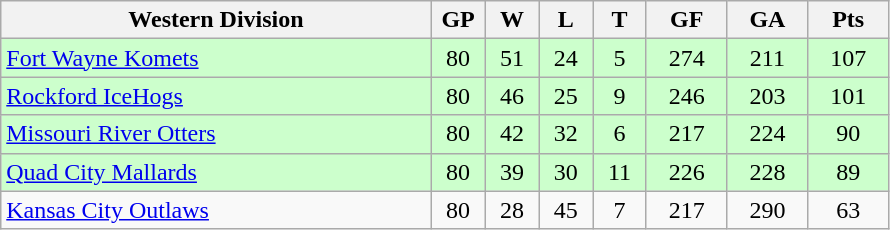<table class="wikitable">
<tr>
<th width="40%" bgcolor="#e0e0e0">Western Division</th>
<th width="5%" bgcolor="#e0e0e0">GP</th>
<th width="5%" bgcolor="#e0e0e0">W</th>
<th width="5%" bgcolor="#e0e0e0">L</th>
<th width="5%" bgcolor="#e0e0e0">T</th>
<th width="7.5%" bgcolor="#e0e0e0">GF</th>
<th width="7.5%" bgcolor="#e0e0e0">GA</th>
<th width="7.5%" bgcolor="#e0e0e0">Pts</th>
</tr>
<tr align="center" bgcolor="#CCFFCC">
<td align="left"><a href='#'>Fort Wayne Komets</a></td>
<td>80</td>
<td>51</td>
<td>24</td>
<td>5</td>
<td>274</td>
<td>211</td>
<td>107</td>
</tr>
<tr align="center" bgcolor="#CCFFCC">
<td align="left"><a href='#'>Rockford IceHogs</a></td>
<td>80</td>
<td>46</td>
<td>25</td>
<td>9</td>
<td>246</td>
<td>203</td>
<td>101</td>
</tr>
<tr align="center" bgcolor="#CCFFCC">
<td align="left"><a href='#'>Missouri River Otters</a></td>
<td>80</td>
<td>42</td>
<td>32</td>
<td>6</td>
<td>217</td>
<td>224</td>
<td>90</td>
</tr>
<tr align="center" bgcolor="#CCFFCC">
<td align="left"><a href='#'>Quad City Mallards</a></td>
<td>80</td>
<td>39</td>
<td>30</td>
<td>11</td>
<td>226</td>
<td>228</td>
<td>89</td>
</tr>
<tr align="center">
<td align="left"><a href='#'>Kansas City Outlaws</a></td>
<td>80</td>
<td>28</td>
<td>45</td>
<td>7</td>
<td>217</td>
<td>290</td>
<td>63</td>
</tr>
</table>
